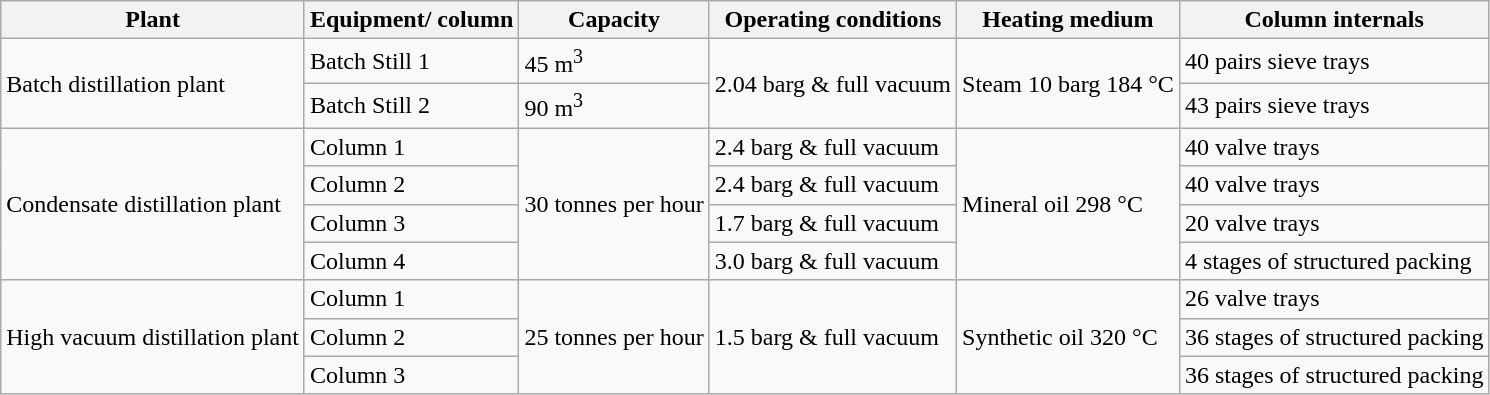<table class="wikitable">
<tr>
<th>Plant</th>
<th>Equipment/  column</th>
<th>Capacity</th>
<th>Operating  conditions</th>
<th>Heating  medium</th>
<th>Column  internals</th>
</tr>
<tr>
<td rowspan="2">Batch  distillation plant</td>
<td>Batch Still 1</td>
<td>45 m<sup>3</sup></td>
<td rowspan="2">2.04 barg  & full vacuum</td>
<td rowspan="2">Steam 10 barg  184 °C</td>
<td>40 pairs  sieve trays</td>
</tr>
<tr>
<td>Batch Still 2</td>
<td>90 m<sup>3</sup></td>
<td>43 pairs  sieve trays</td>
</tr>
<tr>
<td rowspan="4">Condensate  distillation plant</td>
<td>Column 1</td>
<td rowspan="4">30 tonnes per  hour</td>
<td>2.4 barg  & full vacuum</td>
<td rowspan="4">Mineral oil  298 °C</td>
<td>40 valve  trays</td>
</tr>
<tr>
<td>Column 2</td>
<td>2.4 barg  & full vacuum</td>
<td>40 valve  trays</td>
</tr>
<tr>
<td>Column 3</td>
<td>1.7 barg  & full vacuum</td>
<td>20 valve  trays</td>
</tr>
<tr>
<td>Column 4</td>
<td>3.0 barg  & full vacuum</td>
<td>4 stages of  structured packing</td>
</tr>
<tr>
<td rowspan="3">High vacuum  distillation plant</td>
<td>Column 1</td>
<td rowspan="3">25 tonnes per  hour</td>
<td rowspan="3">1.5 barg  & full vacuum</td>
<td rowspan="3">Synthetic oil  320 °C</td>
<td>26 valve  trays</td>
</tr>
<tr>
<td>Column 2</td>
<td>36 stages of  structured packing</td>
</tr>
<tr>
<td>Column 3</td>
<td>36 stages of  structured packing</td>
</tr>
</table>
